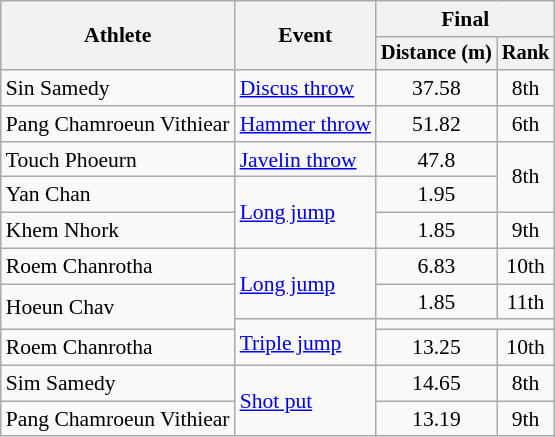<table class=wikitable style="font-size:90%">
<tr>
<th rowspan="2">Athlete</th>
<th rowspan="2">Event</th>
<th colspan="2">Final</th>
</tr>
<tr style="font-size:95%">
<th>Distance (m)</th>
<th>Rank</th>
</tr>
<tr align=center>
<td align=left>Sin Samedy</td>
<td align=left><a href='#'>Discus throw</a></td>
<td>37.58</td>
<td>8th</td>
</tr>
<tr align=center>
<td align=left>Pang Chamroeun Vithiear</td>
<td align=left><a href='#'>Hammer throw</a></td>
<td>51.82</td>
<td>6th</td>
</tr>
<tr align=center>
<td align=left>Touch Phoeurn</td>
<td align=left><a href='#'>Javelin throw</a></td>
<td>47.8</td>
<td rowspan=2>8th</td>
</tr>
<tr align=center>
<td align=left>Yan Chan</td>
<td rowspan=2 align=left><a href='#'>Long jump</a></td>
<td>1.95</td>
</tr>
<tr align=center>
<td align=left>Khem Nhork</td>
<td>1.85</td>
<td>9th</td>
</tr>
<tr align=center>
<td align=left>Roem Chanrotha</td>
<td rowspan=2 align=left><a href='#'>Long jump</a></td>
<td>6.83</td>
<td>10th</td>
</tr>
<tr align=center>
<td rowspan=2 align=left>Hoeun Chav</td>
<td>1.85</td>
<td>11th</td>
</tr>
<tr align=center>
<td rowspan=2 align=left><a href='#'>Triple jump</a></td>
<td colspan=2></td>
</tr>
<tr align=center>
<td align=left>Roem Chanrotha</td>
<td>13.25</td>
<td>10th</td>
</tr>
<tr align=center>
<td align=left>Sim Samedy</td>
<td rowspan=2 align=left><a href='#'>Shot put</a></td>
<td>14.65</td>
<td>8th</td>
</tr>
<tr align=center>
<td align=left>Pang Chamroeun Vithiear</td>
<td>13.19</td>
<td>9th</td>
</tr>
</table>
